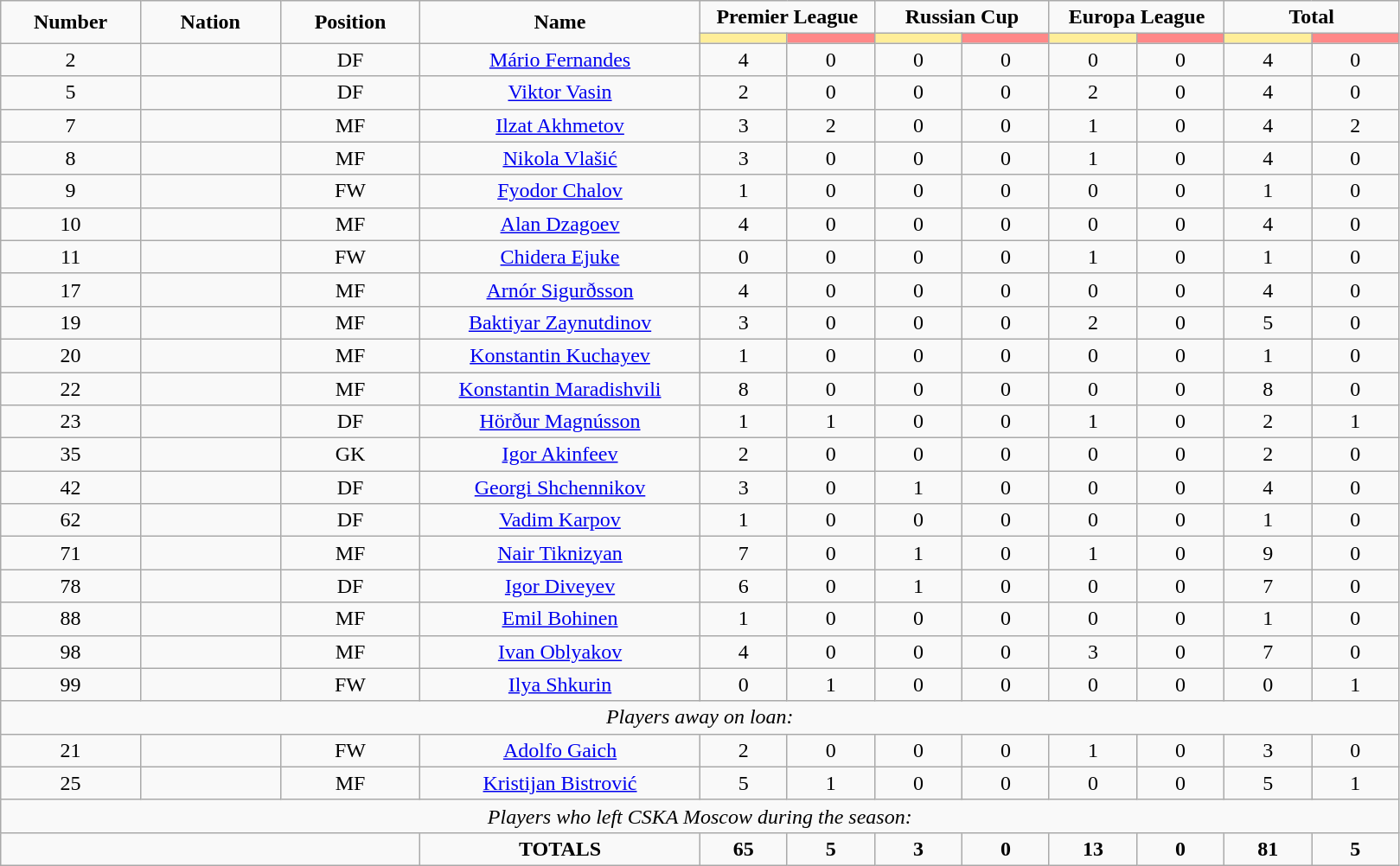<table class="wikitable" style="font-size: 100%; text-align: center;">
<tr>
<td rowspan="2" width="10%" align="center"><strong>Number</strong></td>
<td rowspan="2" width="10%" align="center"><strong>Nation</strong></td>
<td rowspan="2" width="10%" align="center"><strong>Position</strong></td>
<td rowspan="2" width="20%" align="center"><strong>Name</strong></td>
<td colspan="2" align="center"><strong>Premier League</strong></td>
<td colspan="2" align="center"><strong>Russian Cup</strong></td>
<td colspan="2" align="center"><strong>Europa League</strong></td>
<td colspan="2" align="center"><strong>Total</strong></td>
</tr>
<tr>
<th width=60 style="background: #FFEE99"></th>
<th width=60 style="background: #FF8888"></th>
<th width=60 style="background: #FFEE99"></th>
<th width=60 style="background: #FF8888"></th>
<th width=60 style="background: #FFEE99"></th>
<th width=60 style="background: #FF8888"></th>
<th width=60 style="background: #FFEE99"></th>
<th width=60 style="background: #FF8888"></th>
</tr>
<tr>
<td>2</td>
<td></td>
<td>DF</td>
<td><a href='#'>Mário Fernandes</a></td>
<td>4</td>
<td>0</td>
<td>0</td>
<td>0</td>
<td>0</td>
<td>0</td>
<td>4</td>
<td>0</td>
</tr>
<tr>
<td>5</td>
<td></td>
<td>DF</td>
<td><a href='#'>Viktor Vasin</a></td>
<td>2</td>
<td>0</td>
<td>0</td>
<td>0</td>
<td>2</td>
<td>0</td>
<td>4</td>
<td>0</td>
</tr>
<tr>
<td>7</td>
<td></td>
<td>MF</td>
<td><a href='#'>Ilzat Akhmetov</a></td>
<td>3</td>
<td>2</td>
<td>0</td>
<td>0</td>
<td>1</td>
<td>0</td>
<td>4</td>
<td>2</td>
</tr>
<tr>
<td>8</td>
<td></td>
<td>MF</td>
<td><a href='#'>Nikola Vlašić</a></td>
<td>3</td>
<td>0</td>
<td>0</td>
<td>0</td>
<td>1</td>
<td>0</td>
<td>4</td>
<td>0</td>
</tr>
<tr>
<td>9</td>
<td></td>
<td>FW</td>
<td><a href='#'>Fyodor Chalov</a></td>
<td>1</td>
<td>0</td>
<td>0</td>
<td>0</td>
<td>0</td>
<td>0</td>
<td>1</td>
<td>0</td>
</tr>
<tr>
<td>10</td>
<td></td>
<td>MF</td>
<td><a href='#'>Alan Dzagoev</a></td>
<td>4</td>
<td>0</td>
<td>0</td>
<td>0</td>
<td>0</td>
<td>0</td>
<td>4</td>
<td>0</td>
</tr>
<tr>
<td>11</td>
<td></td>
<td>FW</td>
<td><a href='#'>Chidera Ejuke</a></td>
<td>0</td>
<td>0</td>
<td>0</td>
<td>0</td>
<td>1</td>
<td>0</td>
<td>1</td>
<td>0</td>
</tr>
<tr>
<td>17</td>
<td></td>
<td>MF</td>
<td><a href='#'>Arnór Sigurðsson</a></td>
<td>4</td>
<td>0</td>
<td>0</td>
<td>0</td>
<td>0</td>
<td>0</td>
<td>4</td>
<td>0</td>
</tr>
<tr>
<td>19</td>
<td></td>
<td>MF</td>
<td><a href='#'>Baktiyar Zaynutdinov</a></td>
<td>3</td>
<td>0</td>
<td>0</td>
<td>0</td>
<td>2</td>
<td>0</td>
<td>5</td>
<td>0</td>
</tr>
<tr>
<td>20</td>
<td></td>
<td>MF</td>
<td><a href='#'>Konstantin Kuchayev</a></td>
<td>1</td>
<td>0</td>
<td>0</td>
<td>0</td>
<td>0</td>
<td>0</td>
<td>1</td>
<td>0</td>
</tr>
<tr>
<td>22</td>
<td></td>
<td>MF</td>
<td><a href='#'>Konstantin Maradishvili</a></td>
<td>8</td>
<td>0</td>
<td>0</td>
<td>0</td>
<td>0</td>
<td>0</td>
<td>8</td>
<td>0</td>
</tr>
<tr>
<td>23</td>
<td></td>
<td>DF</td>
<td><a href='#'>Hörður Magnússon</a></td>
<td>1</td>
<td>1</td>
<td>0</td>
<td>0</td>
<td>1</td>
<td>0</td>
<td>2</td>
<td>1</td>
</tr>
<tr>
<td>35</td>
<td></td>
<td>GK</td>
<td><a href='#'>Igor Akinfeev</a></td>
<td>2</td>
<td>0</td>
<td>0</td>
<td>0</td>
<td>0</td>
<td>0</td>
<td>2</td>
<td>0</td>
</tr>
<tr>
<td>42</td>
<td></td>
<td>DF</td>
<td><a href='#'>Georgi Shchennikov</a></td>
<td>3</td>
<td>0</td>
<td>1</td>
<td>0</td>
<td>0</td>
<td>0</td>
<td>4</td>
<td>0</td>
</tr>
<tr>
<td>62</td>
<td></td>
<td>DF</td>
<td><a href='#'>Vadim Karpov</a></td>
<td>1</td>
<td>0</td>
<td>0</td>
<td>0</td>
<td>0</td>
<td>0</td>
<td>1</td>
<td>0</td>
</tr>
<tr>
<td>71</td>
<td></td>
<td>MF</td>
<td><a href='#'>Nair Tiknizyan</a></td>
<td>7</td>
<td>0</td>
<td>1</td>
<td>0</td>
<td>1</td>
<td>0</td>
<td>9</td>
<td>0</td>
</tr>
<tr>
<td>78</td>
<td></td>
<td>DF</td>
<td><a href='#'>Igor Diveyev</a></td>
<td>6</td>
<td>0</td>
<td>1</td>
<td>0</td>
<td>0</td>
<td>0</td>
<td>7</td>
<td>0</td>
</tr>
<tr>
<td>88</td>
<td></td>
<td>MF</td>
<td><a href='#'>Emil Bohinen</a></td>
<td>1</td>
<td>0</td>
<td>0</td>
<td>0</td>
<td>0</td>
<td>0</td>
<td>1</td>
<td>0</td>
</tr>
<tr>
<td>98</td>
<td></td>
<td>MF</td>
<td><a href='#'>Ivan Oblyakov</a></td>
<td>4</td>
<td>0</td>
<td>0</td>
<td>0</td>
<td>3</td>
<td>0</td>
<td>7</td>
<td>0</td>
</tr>
<tr>
<td>99</td>
<td></td>
<td>FW</td>
<td><a href='#'>Ilya Shkurin</a></td>
<td>0</td>
<td>1</td>
<td>0</td>
<td>0</td>
<td>0</td>
<td>0</td>
<td>0</td>
<td>1</td>
</tr>
<tr>
<td colspan="13"><em>Players away on loan:</em></td>
</tr>
<tr>
<td>21</td>
<td></td>
<td>FW</td>
<td><a href='#'>Adolfo Gaich</a></td>
<td>2</td>
<td>0</td>
<td>0</td>
<td>0</td>
<td>1</td>
<td>0</td>
<td>3</td>
<td>0</td>
</tr>
<tr>
<td>25</td>
<td></td>
<td>MF</td>
<td><a href='#'>Kristijan Bistrović</a></td>
<td>5</td>
<td>1</td>
<td>0</td>
<td>0</td>
<td>0</td>
<td>0</td>
<td>5</td>
<td>1</td>
</tr>
<tr>
<td colspan="13"><em>Players who left CSKA Moscow during the season:</em></td>
</tr>
<tr>
<td colspan="3"></td>
<td><strong>TOTALS</strong></td>
<td><strong>65</strong></td>
<td><strong>5</strong></td>
<td><strong>3</strong></td>
<td><strong>0</strong></td>
<td><strong>13</strong></td>
<td><strong>0</strong></td>
<td><strong>81</strong></td>
<td><strong>5</strong></td>
</tr>
</table>
